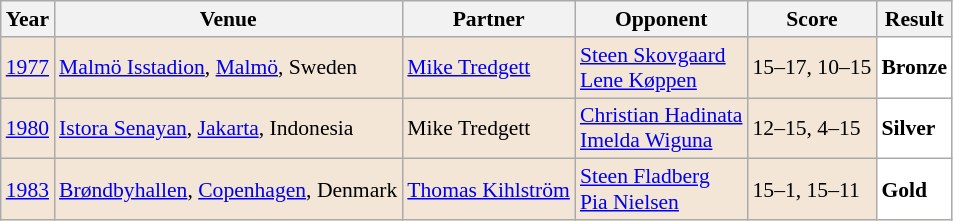<table class="sortable wikitable" style="font-size: 90%;">
<tr>
<th>Year</th>
<th>Venue</th>
<th>Partner</th>
<th>Opponent</th>
<th>Score</th>
<th>Result</th>
</tr>
<tr style="background:#F3E6D7">
<td align="center"><a href='#'>1977</a></td>
<td align="left"><a href='#'>Malmö Isstadion</a>, <a href='#'>Malmö</a>, Sweden</td>
<td align="left"> <a href='#'>Mike Tredgett</a></td>
<td align="left"> <a href='#'>Steen Skovgaard</a><br> <a href='#'>Lene Køppen</a></td>
<td align="left">15–17, 10–15</td>
<td style="text-align:left; background:white"> <strong>Bronze</strong></td>
</tr>
<tr style="background:#F3E6D7">
<td align="center"><a href='#'>1980</a></td>
<td align="left"><a href='#'>Istora Senayan</a>, <a href='#'>Jakarta</a>, Indonesia</td>
<td align="left"> Mike Tredgett</td>
<td align="left"> <a href='#'>Christian Hadinata</a><br> <a href='#'>Imelda Wiguna</a></td>
<td align="left">12–15, 4–15</td>
<td style="text-align:left; background:white"> <strong>Silver</strong></td>
</tr>
<tr style="background:#F3E6D7">
<td align="center"><a href='#'>1983</a></td>
<td align="left"><a href='#'>Brøndbyhallen</a>, <a href='#'>Copenhagen</a>, Denmark</td>
<td align="left"> <a href='#'>Thomas Kihlström</a></td>
<td align="left"> <a href='#'>Steen Fladberg</a><br> <a href='#'>Pia Nielsen</a></td>
<td align="left">15–1, 15–11</td>
<td style="text-align:left; background:white"> <strong>Gold</strong></td>
</tr>
</table>
